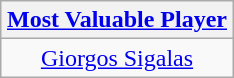<table class=wikitable style="text-align:center; margin:auto">
<tr>
<th><a href='#'>Most Valuable Player</a></th>
</tr>
<tr>
<td> <a href='#'>Giorgos Sigalas</a></td>
</tr>
</table>
